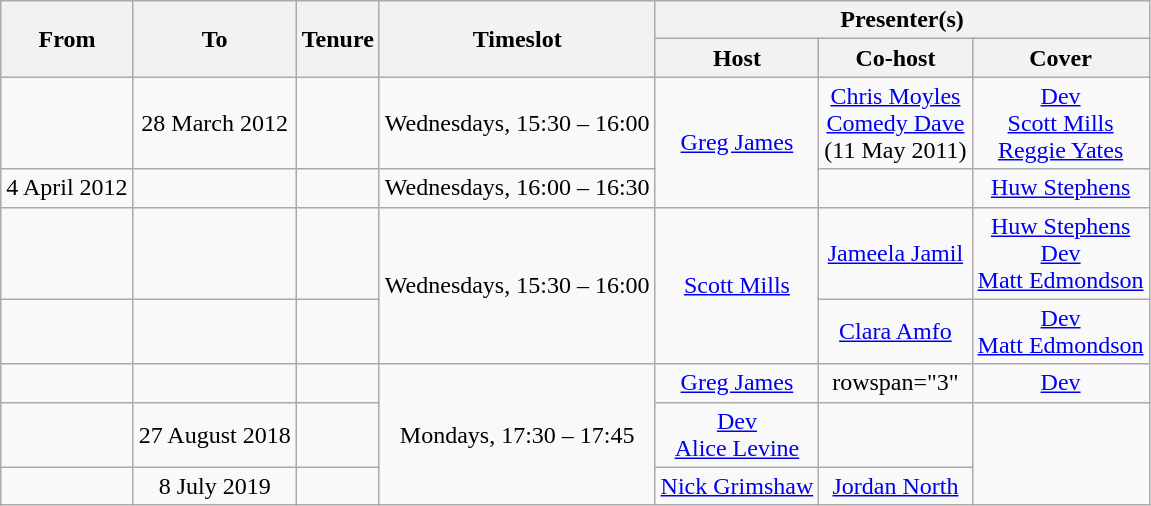<table class="wikitable" style="text-align:center;">
<tr>
<th rowspan="2">From</th>
<th rowspan="2">To</th>
<th rowspan="2">Tenure</th>
<th rowspan="2">Timeslot</th>
<th colspan="3">Presenter(s)</th>
</tr>
<tr>
<th>Host</th>
<th>Co-host</th>
<th>Cover</th>
</tr>
<tr>
<td></td>
<td>28 March 2012</td>
<td></td>
<td>Wednesdays, 15:30 – 16:00</td>
<td rowspan="2"><a href='#'>Greg James</a></td>
<td><a href='#'>Chris Moyles</a><br><a href='#'>Comedy Dave</a><br>(11 May 2011)</td>
<td><a href='#'>Dev</a><br><a href='#'>Scott Mills</a><br><a href='#'>Reggie Yates</a></td>
</tr>
<tr>
<td>4 April 2012</td>
<td></td>
<td></td>
<td>Wednesdays, 16:00 – 16:30</td>
<td></td>
<td><a href='#'>Huw Stephens</a></td>
</tr>
<tr>
<td></td>
<td></td>
<td></td>
<td rowspan="2">Wednesdays, 15:30 – 16:00</td>
<td rowspan="2"><a href='#'>Scott Mills</a></td>
<td><a href='#'>Jameela Jamil</a></td>
<td><a href='#'>Huw Stephens</a><br><a href='#'>Dev</a><br><a href='#'>Matt Edmondson</a></td>
</tr>
<tr>
<td></td>
<td></td>
<td></td>
<td><a href='#'>Clara Amfo</a></td>
<td><a href='#'>Dev</a><br><a href='#'>Matt Edmondson</a></td>
</tr>
<tr>
<td></td>
<td></td>
<td></td>
<td rowspan="3">Mondays, 17:30 – 17:45</td>
<td><a href='#'>Greg James</a></td>
<td>rowspan="3" </td>
<td><a href='#'>Dev</a></td>
</tr>
<tr>
<td></td>
<td>27 August 2018</td>
<td></td>
<td><a href='#'>Dev</a><br><a href='#'>Alice Levine</a></td>
<td></td>
</tr>
<tr>
<td></td>
<td>8 July 2019</td>
<td></td>
<td><a href='#'>Nick Grimshaw</a></td>
<td><a href='#'>Jordan North</a></td>
</tr>
</table>
